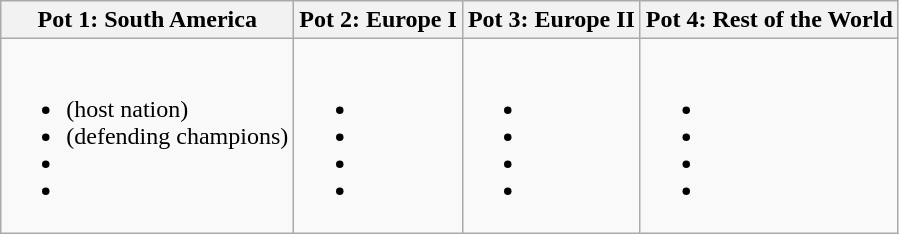<table class="wikitable">
<tr>
<th>Pot 1: South America</th>
<th>Pot 2: Europe I</th>
<th>Pot 3: Europe II</th>
<th>Pot 4: Rest of the World</th>
</tr>
<tr>
<td valign="top"><br><ul><li> (host nation)</li><li> (defending champions)</li><li></li><li></li></ul></td>
<td valign="top"><br><ul><li></li><li></li><li></li><li></li></ul></td>
<td valign="top"><br><ul><li></li><li></li><li></li><li></li></ul></td>
<td valign="top"><br><ul><li></li><li></li><li></li><li></li></ul></td>
</tr>
</table>
